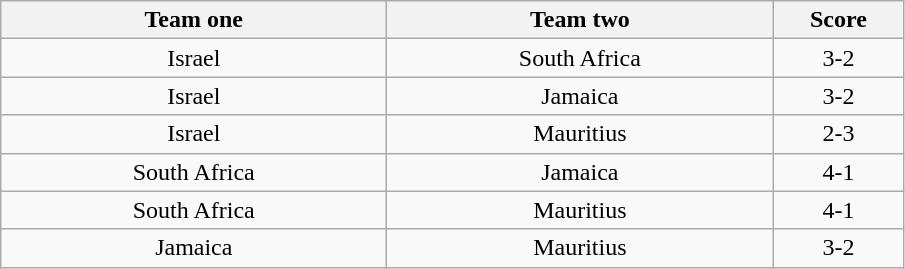<table class="wikitable" style="text-align: center">
<tr>
<th width=250>Team one</th>
<th width=250>Team two</th>
<th width=80>Score</th>
</tr>
<tr>
<td> Israel</td>
<td> South Africa</td>
<td>3-2</td>
</tr>
<tr>
<td> Israel</td>
<td> Jamaica</td>
<td>3-2</td>
</tr>
<tr>
<td> Israel</td>
<td> Mauritius</td>
<td>2-3</td>
</tr>
<tr>
<td> South Africa</td>
<td> Jamaica</td>
<td>4-1</td>
</tr>
<tr>
<td> South Africa</td>
<td> Mauritius</td>
<td>4-1</td>
</tr>
<tr>
<td> Jamaica</td>
<td> Mauritius</td>
<td>3-2</td>
</tr>
</table>
